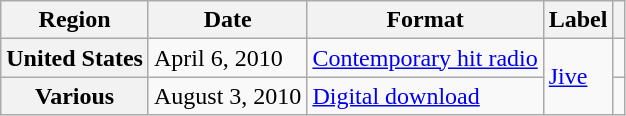<table class="wikitable plainrowheaders">
<tr>
<th scope="col">Region</th>
<th scope="col">Date</th>
<th scope="col">Format</th>
<th scope="col">Label</th>
<th scope="col"></th>
</tr>
<tr>
<th scope="row">United States</th>
<td>April 6, 2010</td>
<td><a href='#'>Contemporary hit radio</a></td>
<td rowspan="2"><a href='#'>Jive</a></td>
<td></td>
</tr>
<tr>
<th scope="row">Various</th>
<td>August 3, 2010</td>
<td><a href='#'>Digital download</a></td>
<td></td>
</tr>
</table>
